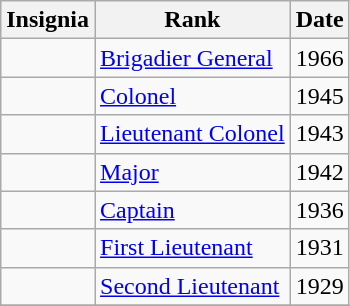<table class="wikitable">
<tr>
<th>Insignia</th>
<th>Rank</th>
<th>Date</th>
</tr>
<tr>
<td></td>
<td><a href='#'>Brigadier General</a></td>
<td>1966</td>
</tr>
<tr>
<td></td>
<td><a href='#'>Colonel</a></td>
<td>1945</td>
</tr>
<tr>
<td></td>
<td><a href='#'>Lieutenant Colonel</a></td>
<td>1943</td>
</tr>
<tr>
<td></td>
<td><a href='#'>Major</a></td>
<td>1942</td>
</tr>
<tr>
<td></td>
<td><a href='#'>Captain</a></td>
<td>1936</td>
</tr>
<tr>
<td></td>
<td><a href='#'>First Lieutenant</a></td>
<td>1931</td>
</tr>
<tr>
<td></td>
<td><a href='#'>Second Lieutenant</a></td>
<td>1929</td>
</tr>
<tr>
</tr>
</table>
